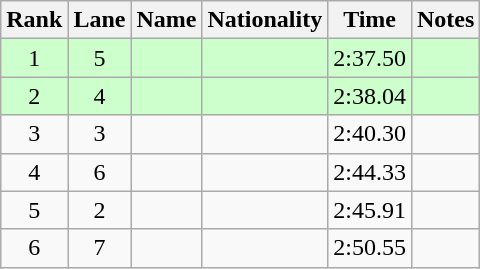<table class="wikitable sortable" style="text-align:center">
<tr>
<th>Rank</th>
<th>Lane</th>
<th>Name</th>
<th>Nationality</th>
<th>Time</th>
<th>Notes</th>
</tr>
<tr bgcolor=ccffcc>
<td>1</td>
<td>5</td>
<td align=left></td>
<td align=left></td>
<td>2:37.50</td>
<td><strong></strong></td>
</tr>
<tr bgcolor=ccffcc>
<td>2</td>
<td>4</td>
<td align=left></td>
<td align=left></td>
<td>2:38.04</td>
<td><strong></strong></td>
</tr>
<tr>
<td>3</td>
<td>3</td>
<td align=left></td>
<td align=left></td>
<td>2:40.30</td>
<td></td>
</tr>
<tr>
<td>4</td>
<td>6</td>
<td align=left></td>
<td align=left></td>
<td>2:44.33</td>
<td></td>
</tr>
<tr>
<td>5</td>
<td>2</td>
<td align=left></td>
<td align=left></td>
<td>2:45.91</td>
<td></td>
</tr>
<tr>
<td>6</td>
<td>7</td>
<td align=left></td>
<td align=left></td>
<td>2:50.55</td>
<td></td>
</tr>
</table>
